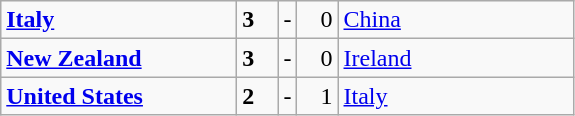<table class="wikitable">
<tr>
<td width=150> <strong><a href='#'>Italy</a></strong></td>
<td width=20 align="left"><strong>3</strong></td>
<td>-</td>
<td width=20 align="right">0</td>
<td width=150> <a href='#'>China</a></td>
</tr>
<tr>
<td> <strong><a href='#'>New Zealand</a></strong></td>
<td align="left"><strong>3</strong></td>
<td>-</td>
<td align="right">0</td>
<td> <a href='#'>Ireland</a></td>
</tr>
<tr>
<td> <strong><a href='#'>United States</a></strong></td>
<td align="left"><strong>2</strong></td>
<td>-</td>
<td align="right">1</td>
<td> <a href='#'>Italy</a></td>
</tr>
</table>
